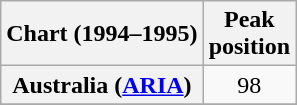<table class="wikitable sortable plainrowheaders" style="text-align:center">
<tr>
<th>Chart (1994–1995)</th>
<th>Peak<br>position</th>
</tr>
<tr>
<th scope="row">Australia (<a href='#'>ARIA</a>)</th>
<td>98</td>
</tr>
<tr>
</tr>
<tr>
</tr>
<tr>
</tr>
<tr>
</tr>
<tr>
</tr>
<tr>
</tr>
</table>
